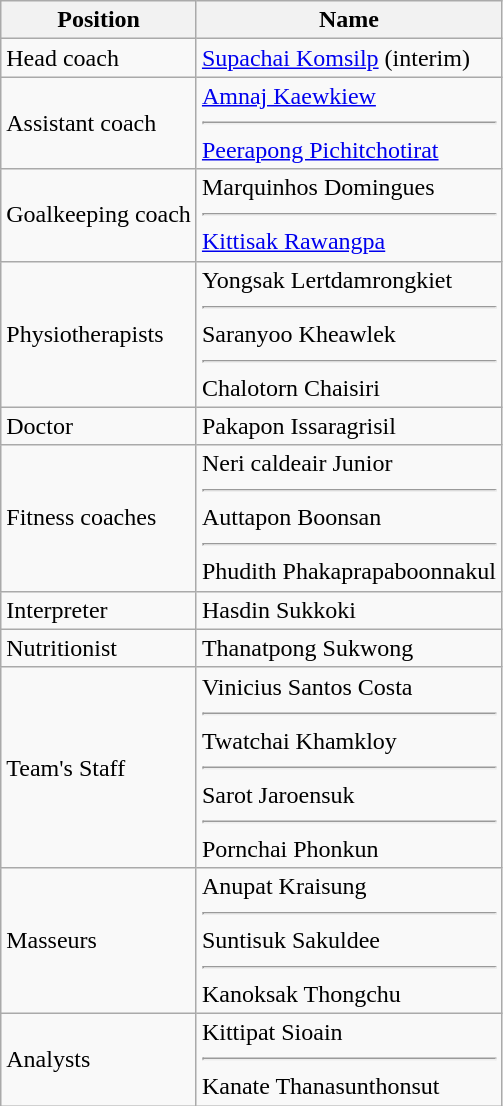<table class="wikitable">
<tr>
<th>Position</th>
<th>Name</th>
</tr>
<tr>
<td>Head coach</td>
<td> <a href='#'>Supachai Komsilp</a> (interim)</td>
</tr>
<tr>
<td>Assistant coach</td>
<td> <a href='#'>Amnaj Kaewkiew</a> <hr>  <a href='#'>Peerapong Pichitchotirat</a></td>
</tr>
<tr>
<td>Goalkeeping coach</td>
<td> Marquinhos Domingues <hr>  <a href='#'>Kittisak Rawangpa</a></td>
</tr>
<tr>
<td>Physiotherapists</td>
<td> Yongsak Lertdamrongkiet <hr>  Saranyoo Kheawlek <hr>  Chalotorn Chaisiri</td>
</tr>
<tr>
<td>Doctor</td>
<td> Pakapon Issaragrisil</td>
</tr>
<tr>
<td>Fitness coaches</td>
<td> Neri caldeair Junior <hr>  Auttapon Boonsan <hr>  Phudith Phakaprapaboonnakul</td>
</tr>
<tr>
<td>Interpreter</td>
<td> Hasdin Sukkoki</td>
</tr>
<tr>
<td>Nutritionist</td>
<td> Thanatpong Sukwong</td>
</tr>
<tr>
<td>Team's Staff</td>
<td> Vinicius Santos Costa <hr>  Twatchai Khamkloy <hr>  Sarot Jaroensuk <hr>  Pornchai Phonkun</td>
</tr>
<tr>
<td>Masseurs</td>
<td> Anupat Kraisung  <hr>  Suntisuk Sakuldee <hr>  Kanoksak Thongchu</td>
</tr>
<tr>
<td>Analysts</td>
<td> Kittipat Sioain <hr>  Kanate Thanasunthonsut</td>
</tr>
</table>
